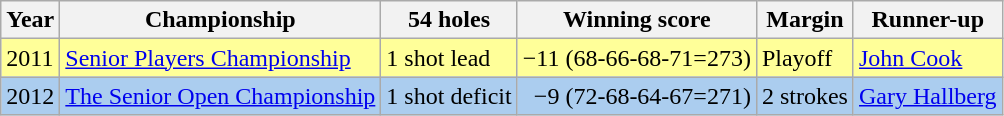<table class="wikitable">
<tr>
<th>Year</th>
<th>Championship</th>
<th>54 holes</th>
<th>Winning score</th>
<th>Margin</th>
<th>Runner-up</th>
</tr>
<tr style="background:#FFFF99;">
<td>2011</td>
<td><a href='#'><!--Constellation Energy-->Senior Players Championship</a></td>
<td>1 shot lead</td>
<td>−11 (68-66-68-71=273)</td>
<td>Playoff</td>
<td> <a href='#'>John Cook</a></td>
</tr>
<tr style="background:#ABCDEF;">
<td>2012</td>
<td><a href='#'>The Senior Open Championship</a></td>
<td>1 shot deficit</td>
<td align=right>−9 (72-68-64-67=271)</td>
<td>2 strokes</td>
<td> <a href='#'>Gary Hallberg</a></td>
</tr>
</table>
